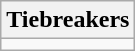<table class="wikitable collapsible collapsed">
<tr>
<th>Tiebreakers</th>
</tr>
<tr>
<td></td>
</tr>
</table>
